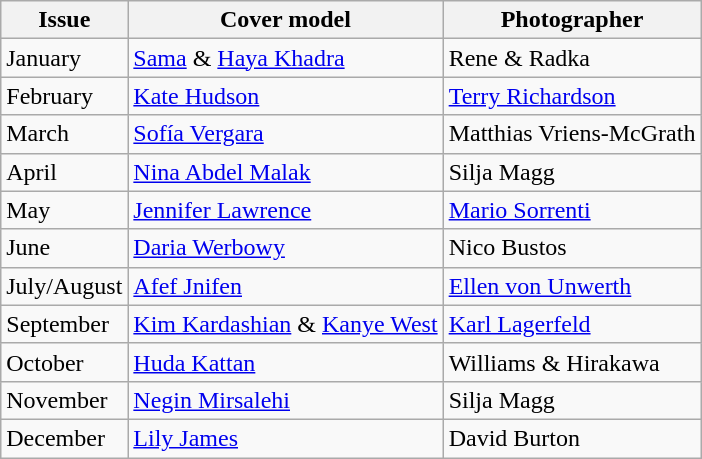<table class="sortable wikitable">
<tr>
<th style="text-align:center;">Issue</th>
<th style="text-align:center;">Cover model</th>
<th style="text-align:center;">Photographer</th>
</tr>
<tr>
<td>January</td>
<td><a href='#'>Sama</a> & <a href='#'>Haya Khadra</a></td>
<td>Rene & Radka</td>
</tr>
<tr>
<td>February</td>
<td><a href='#'>Kate Hudson</a></td>
<td><a href='#'>Terry Richardson</a></td>
</tr>
<tr>
<td>March</td>
<td><a href='#'>Sofía Vergara</a></td>
<td>Matthias Vriens-McGrath</td>
</tr>
<tr>
<td>April</td>
<td><a href='#'>Nina Abdel Malak</a></td>
<td>Silja Magg</td>
</tr>
<tr>
<td>May</td>
<td><a href='#'>Jennifer Lawrence</a></td>
<td><a href='#'>Mario Sorrenti</a></td>
</tr>
<tr>
<td>June</td>
<td><a href='#'>Daria Werbowy</a></td>
<td>Nico Bustos</td>
</tr>
<tr>
<td>July/August</td>
<td><a href='#'>Afef Jnifen</a></td>
<td><a href='#'>Ellen von Unwerth</a></td>
</tr>
<tr>
<td>September</td>
<td><a href='#'>Kim Kardashian</a> & <a href='#'>Kanye West</a></td>
<td><a href='#'>Karl Lagerfeld</a></td>
</tr>
<tr>
<td>October</td>
<td><a href='#'>Huda Kattan</a></td>
<td>Williams & Hirakawa</td>
</tr>
<tr>
<td>November</td>
<td><a href='#'>Negin Mirsalehi</a></td>
<td>Silja Magg</td>
</tr>
<tr>
<td>December</td>
<td><a href='#'>Lily James</a></td>
<td>David Burton</td>
</tr>
</table>
